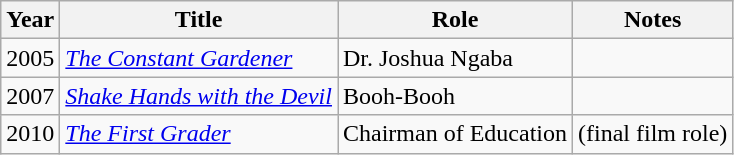<table class="wikitable">
<tr>
<th>Year</th>
<th>Title</th>
<th>Role</th>
<th>Notes</th>
</tr>
<tr>
<td>2005</td>
<td><em><a href='#'>The Constant Gardener</a></em></td>
<td>Dr. Joshua Ngaba</td>
<td></td>
</tr>
<tr>
<td>2007</td>
<td><em><a href='#'>Shake Hands with the Devil</a></em></td>
<td>Booh-Booh</td>
<td></td>
</tr>
<tr>
<td>2010</td>
<td><em><a href='#'>The First Grader</a></em></td>
<td>Chairman of Education</td>
<td>(final film role)</td>
</tr>
</table>
